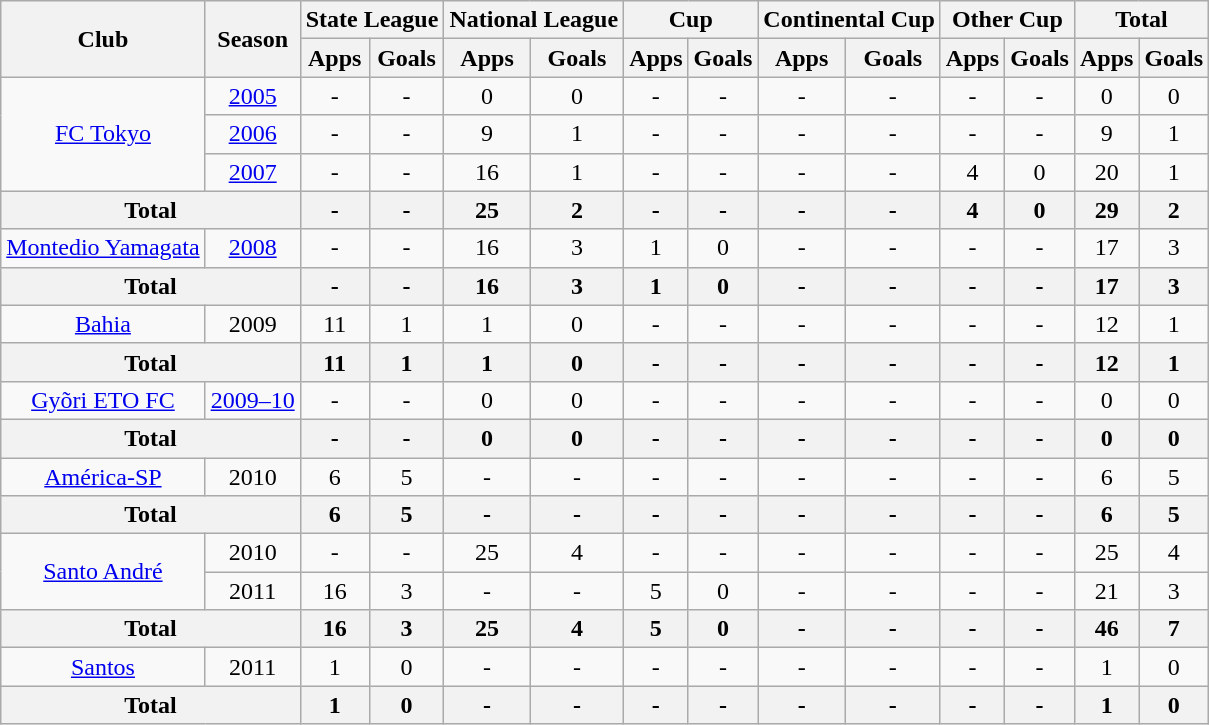<table class="wikitable" style="text-align: center;">
<tr>
<th rowspan="2">Club</th>
<th rowspan="2">Season</th>
<th colspan="2">State League</th>
<th colspan="2">National League</th>
<th colspan="2">Cup</th>
<th colspan="2">Continental Cup</th>
<th colspan="2">Other Cup</th>
<th colspan="2">Total</th>
</tr>
<tr>
<th>Apps</th>
<th>Goals</th>
<th>Apps</th>
<th>Goals</th>
<th>Apps</th>
<th>Goals</th>
<th>Apps</th>
<th>Goals</th>
<th>Apps</th>
<th>Goals</th>
<th>Apps</th>
<th>Goals</th>
</tr>
<tr>
<td rowspan="3" valign="center"><a href='#'>FC Tokyo</a></td>
<td><a href='#'>2005</a></td>
<td>-</td>
<td>-</td>
<td>0</td>
<td>0</td>
<td>-</td>
<td>-</td>
<td>-</td>
<td>-</td>
<td>-</td>
<td>-</td>
<td>0</td>
<td>0</td>
</tr>
<tr>
<td><a href='#'>2006</a></td>
<td>-</td>
<td>-</td>
<td>9</td>
<td>1</td>
<td>-</td>
<td>-</td>
<td>-</td>
<td>-</td>
<td>-</td>
<td>-</td>
<td>9</td>
<td>1</td>
</tr>
<tr>
<td><a href='#'>2007</a></td>
<td>-</td>
<td>-</td>
<td>16</td>
<td>1</td>
<td>-</td>
<td>-</td>
<td>-</td>
<td>-</td>
<td>4</td>
<td>0</td>
<td>20</td>
<td>1</td>
</tr>
<tr>
<th colspan="2"><strong>Total</strong></th>
<th>-</th>
<th>-</th>
<th>25</th>
<th>2</th>
<th>-</th>
<th>-</th>
<th>-</th>
<th>-</th>
<th>4</th>
<th>0</th>
<th>29</th>
<th>2</th>
</tr>
<tr>
<td rowspan="1" valign="center"><a href='#'>Montedio Yamagata</a></td>
<td><a href='#'>2008</a></td>
<td>-</td>
<td>-</td>
<td>16</td>
<td>3</td>
<td>1</td>
<td>0</td>
<td>-</td>
<td>-</td>
<td>-</td>
<td>-</td>
<td>17</td>
<td>3</td>
</tr>
<tr>
<th colspan="2"><strong>Total</strong></th>
<th>-</th>
<th>-</th>
<th>16</th>
<th>3</th>
<th>1</th>
<th>0</th>
<th>-</th>
<th>-</th>
<th>-</th>
<th>-</th>
<th>17</th>
<th>3</th>
</tr>
<tr>
<td rowspan="1" valign="center"><a href='#'>Bahia</a></td>
<td>2009</td>
<td>11</td>
<td>1</td>
<td>1</td>
<td>0</td>
<td>-</td>
<td>-</td>
<td>-</td>
<td>-</td>
<td>-</td>
<td>-</td>
<td>12</td>
<td>1</td>
</tr>
<tr>
<th colspan="2"><strong>Total</strong></th>
<th>11</th>
<th>1</th>
<th>1</th>
<th>0</th>
<th>-</th>
<th>-</th>
<th>-</th>
<th>-</th>
<th>-</th>
<th>-</th>
<th>12</th>
<th>1</th>
</tr>
<tr>
<td rowspan="1" valign="center"><a href='#'>Gyõri ETO FC</a></td>
<td><a href='#'>2009–10</a></td>
<td>-</td>
<td>-</td>
<td>0</td>
<td>0</td>
<td>-</td>
<td>-</td>
<td>-</td>
<td>-</td>
<td>-</td>
<td>-</td>
<td>0</td>
<td>0</td>
</tr>
<tr>
<th colspan="2"><strong>Total</strong></th>
<th>-</th>
<th>-</th>
<th>0</th>
<th>0</th>
<th>-</th>
<th>-</th>
<th>-</th>
<th>-</th>
<th>-</th>
<th>-</th>
<th>0</th>
<th>0</th>
</tr>
<tr>
<td rowspan="1" valign="center"><a href='#'>América-SP</a></td>
<td>2010</td>
<td>6</td>
<td>5</td>
<td>-</td>
<td>-</td>
<td>-</td>
<td>-</td>
<td>-</td>
<td>-</td>
<td>-</td>
<td>-</td>
<td>6</td>
<td>5</td>
</tr>
<tr>
<th colspan="2"><strong>Total</strong></th>
<th>6</th>
<th>5</th>
<th>-</th>
<th>-</th>
<th>-</th>
<th>-</th>
<th>-</th>
<th>-</th>
<th>-</th>
<th>-</th>
<th>6</th>
<th>5</th>
</tr>
<tr>
<td rowspan="2" valign="center"><a href='#'>Santo André</a></td>
<td>2010</td>
<td>-</td>
<td>-</td>
<td>25</td>
<td>4</td>
<td>-</td>
<td>-</td>
<td>-</td>
<td>-</td>
<td>-</td>
<td>-</td>
<td>25</td>
<td>4</td>
</tr>
<tr>
<td>2011</td>
<td>16</td>
<td>3</td>
<td>-</td>
<td>-</td>
<td>5</td>
<td>0</td>
<td>-</td>
<td>-</td>
<td>-</td>
<td>-</td>
<td>21</td>
<td>3</td>
</tr>
<tr>
<th colspan="2"><strong>Total</strong></th>
<th>16</th>
<th>3</th>
<th>25</th>
<th>4</th>
<th>5</th>
<th>0</th>
<th>-</th>
<th>-</th>
<th>-</th>
<th>-</th>
<th>46</th>
<th>7</th>
</tr>
<tr>
<td rowspan="1" valign="center"><a href='#'>Santos</a></td>
<td>2011</td>
<td>1</td>
<td>0</td>
<td>-</td>
<td>-</td>
<td>-</td>
<td>-</td>
<td>-</td>
<td>-</td>
<td>-</td>
<td>-</td>
<td>1</td>
<td>0</td>
</tr>
<tr>
<th colspan="2"><strong>Total</strong></th>
<th>1</th>
<th>0</th>
<th>-</th>
<th>-</th>
<th>-</th>
<th>-</th>
<th>-</th>
<th>-</th>
<th>-</th>
<th>-</th>
<th>1</th>
<th>0</th>
</tr>
</table>
